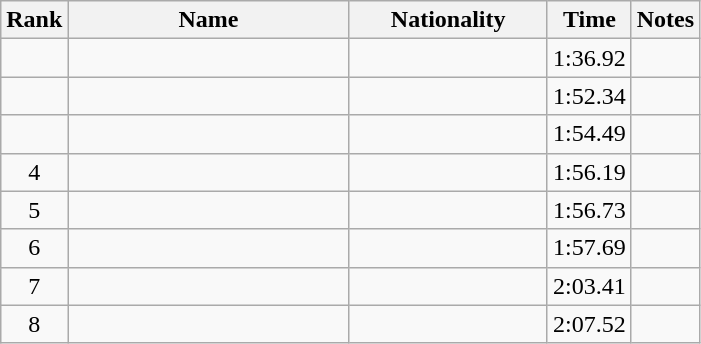<table class="wikitable sortable" style="text-align:center">
<tr>
<th>Rank</th>
<th style="width:180px">Name</th>
<th style="width:125px">Nationality</th>
<th>Time</th>
<th>Notes</th>
</tr>
<tr>
<td></td>
<td style="text-align:left;"></td>
<td style="text-align:left;"></td>
<td>1:36.92</td>
<td></td>
</tr>
<tr>
<td></td>
<td style="text-align:left;"></td>
<td style="text-align:left;"></td>
<td>1:52.34</td>
<td></td>
</tr>
<tr>
<td></td>
<td style="text-align:left;"></td>
<td style="text-align:left;"></td>
<td>1:54.49</td>
<td></td>
</tr>
<tr>
<td>4</td>
<td style="text-align:left;"></td>
<td style="text-align:left;"></td>
<td>1:56.19</td>
<td></td>
</tr>
<tr>
<td>5</td>
<td style="text-align:left;"></td>
<td style="text-align:left;"></td>
<td>1:56.73</td>
<td></td>
</tr>
<tr>
<td>6</td>
<td style="text-align:left;"></td>
<td style="text-align:left;"></td>
<td>1:57.69</td>
<td></td>
</tr>
<tr>
<td>7</td>
<td style="text-align:left;"></td>
<td style="text-align:left;"></td>
<td>2:03.41</td>
<td></td>
</tr>
<tr>
<td>8</td>
<td style="text-align:left;"></td>
<td style="text-align:left;"></td>
<td>2:07.52</td>
<td></td>
</tr>
</table>
